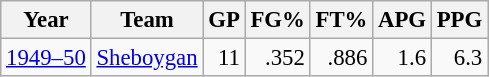<table class="wikitable sortable" style="font-size:95%; text-align:right;">
<tr>
<th>Year</th>
<th>Team</th>
<th>GP</th>
<th>FG%</th>
<th>FT%</th>
<th>APG</th>
<th>PPG</th>
</tr>
<tr>
<td style="text-align:left;"><a href='#'>1949–50</a></td>
<td style="text-align:left;"><a href='#'>Sheboygan</a></td>
<td>11</td>
<td>.352</td>
<td>.886</td>
<td>1.6</td>
<td>6.3</td>
</tr>
</table>
